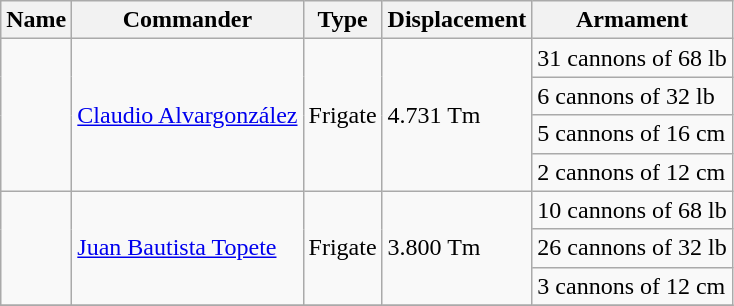<table class="wikitable" border="1">
<tr>
<th scope=col>Name</th>
<th scope=col>Commander</th>
<th scope=col>Type</th>
<th scope=col>Displacement</th>
<th scope=col>Armament</th>
</tr>
<tr>
<td rowspan="4"></td>
<td rowspan="4"><a href='#'>Claudio Alvargonzález</a></td>
<td rowspan="4">Frigate</td>
<td rowspan="4">4.731 Tm</td>
<td>31 cannons of 68 lb</td>
</tr>
<tr>
<td>6 cannons of 32 lb</td>
</tr>
<tr>
<td>5 cannons of 16 cm</td>
</tr>
<tr>
<td>2 cannons of 12 cm</td>
</tr>
<tr>
<td rowspan="3"></td>
<td rowspan="3"><a href='#'>Juan Bautista Topete</a></td>
<td rowspan="3">Frigate</td>
<td rowspan="3">3.800 Tm</td>
<td>10 cannons of 68 lb</td>
</tr>
<tr>
<td>26 cannons of 32 lb</td>
</tr>
<tr>
<td>3 cannons of 12 cm</td>
</tr>
<tr>
</tr>
</table>
